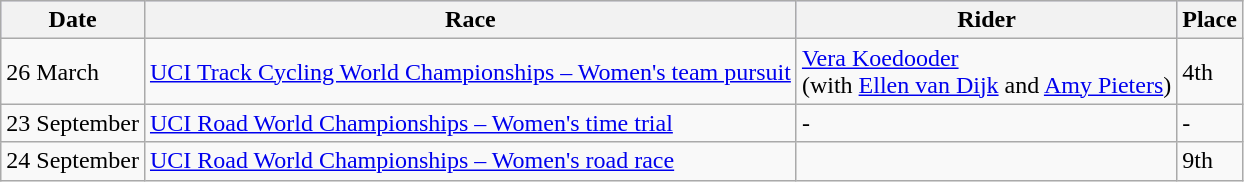<table class="wikitable">
<tr style="background:#ccccff;">
<th>Date</th>
<th>Race</th>
<th>Rider</th>
<th>Place</th>
</tr>
<tr>
<td>26 March</td>
<td><a href='#'>UCI Track Cycling World Championships – Women's team pursuit</a></td>
<td> <a href='#'>Vera Koedooder</a><br>(with <a href='#'>Ellen van Dijk</a> and <a href='#'>Amy Pieters</a>)</td>
<td>4th</td>
</tr>
<tr>
<td>23 September</td>
<td><a href='#'>UCI Road World Championships – Women's time trial</a></td>
<td>-</td>
<td>-</td>
</tr>
<tr>
<td>24 September</td>
<td><a href='#'>UCI Road World Championships – Women's road race</a></td>
<td></td>
<td>9th</td>
</tr>
</table>
